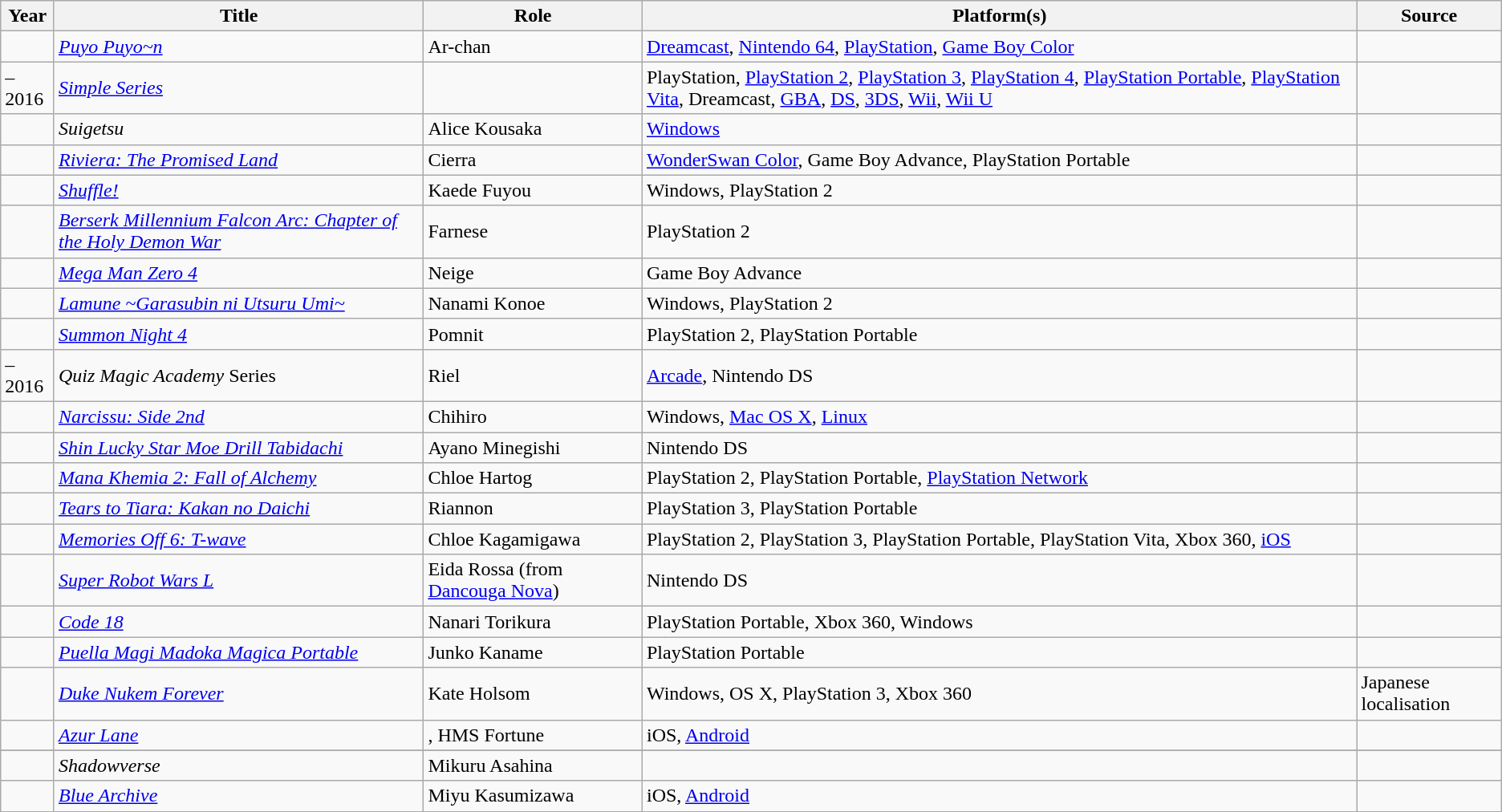<table class="wikitable sortable plainrowheaders">
<tr>
<th>Year</th>
<th>Title</th>
<th>Role</th>
<th class="unsortable">Platform(s)</th>
<th class="unsortable">Source</th>
</tr>
<tr>
<td></td>
<td><em><a href='#'>Puyo Puyo~n</a></em></td>
<td>Ar-chan</td>
<td><a href='#'>Dreamcast</a>, <a href='#'>Nintendo 64</a>, <a href='#'>PlayStation</a>, <a href='#'>Game Boy Color</a></td>
<td></td>
</tr>
<tr>
<td>–2016</td>
<td><em><a href='#'>Simple Series</a></em></td>
<td></td>
<td>PlayStation, <a href='#'>PlayStation 2</a>, <a href='#'>PlayStation 3</a>, <a href='#'>PlayStation 4</a>, <a href='#'>PlayStation Portable</a>, <a href='#'>PlayStation Vita</a>, Dreamcast, <a href='#'>GBA</a>, <a href='#'>DS</a>, <a href='#'>3DS</a>, <a href='#'>Wii</a>, <a href='#'>Wii U</a></td>
<td></td>
</tr>
<tr>
<td></td>
<td><em>Suigetsu</em></td>
<td>Alice Kousaka</td>
<td><a href='#'>Windows</a></td>
<td></td>
</tr>
<tr>
<td></td>
<td><em><a href='#'>Riviera: The Promised Land</a></em></td>
<td>Cierra</td>
<td><a href='#'>WonderSwan Color</a>, Game Boy Advance, PlayStation Portable</td>
<td></td>
</tr>
<tr>
<td></td>
<td><em><a href='#'>Shuffle!</a></em></td>
<td>Kaede Fuyou</td>
<td>Windows, PlayStation 2</td>
<td></td>
</tr>
<tr>
<td></td>
<td><em><a href='#'>Berserk Millennium Falcon Arc: Chapter of the Holy Demon War</a></em></td>
<td>Farnese</td>
<td>PlayStation 2</td>
<td></td>
</tr>
<tr>
<td></td>
<td><em><a href='#'>Mega Man Zero 4</a></em></td>
<td>Neige</td>
<td>Game Boy Advance</td>
<td></td>
</tr>
<tr>
<td></td>
<td><em><a href='#'>Lamune ~Garasubin ni Utsuru Umi~</a></em></td>
<td>Nanami Konoe</td>
<td>Windows, PlayStation 2</td>
<td></td>
</tr>
<tr>
<td></td>
<td><em><a href='#'>Summon Night 4</a></em></td>
<td>Pomnit</td>
<td>PlayStation 2, PlayStation Portable</td>
<td></td>
</tr>
<tr>
<td>–2016</td>
<td><em>Quiz Magic Academy</em> Series</td>
<td>Riel</td>
<td><a href='#'>Arcade</a>, Nintendo DS</td>
<td></td>
</tr>
<tr>
<td></td>
<td><em><a href='#'>Narcissu: Side 2nd</a></em></td>
<td>Chihiro</td>
<td>Windows, <a href='#'>Mac OS X</a>, <a href='#'>Linux</a></td>
<td></td>
</tr>
<tr>
<td></td>
<td><em><a href='#'>Shin Lucky Star Moe Drill Tabidachi</a></em></td>
<td>Ayano Minegishi</td>
<td>Nintendo DS</td>
<td></td>
</tr>
<tr>
<td></td>
<td><em><a href='#'>Mana Khemia 2: Fall of Alchemy</a></em></td>
<td>Chloe Hartog</td>
<td>PlayStation 2, PlayStation Portable, <a href='#'>PlayStation Network</a></td>
<td></td>
</tr>
<tr>
<td></td>
<td><em><a href='#'>Tears to Tiara: Kakan no Daichi</a></em></td>
<td>Riannon</td>
<td>PlayStation 3, PlayStation Portable</td>
<td></td>
</tr>
<tr>
<td></td>
<td><em><a href='#'>Memories Off 6: T-wave</a></em></td>
<td>Chloe Kagamigawa</td>
<td>PlayStation 2, PlayStation 3, PlayStation Portable, PlayStation Vita,  Xbox 360, <a href='#'>iOS</a></td>
<td></td>
</tr>
<tr>
<td></td>
<td><em><a href='#'>Super Robot Wars L</a></em></td>
<td>Eida Rossa (from <a href='#'>Dancouga Nova</a>)</td>
<td>Nintendo DS</td>
<td></td>
</tr>
<tr>
<td></td>
<td><em><a href='#'>Code 18</a></em></td>
<td>Nanari Torikura</td>
<td>PlayStation Portable, Xbox 360, Windows</td>
<td></td>
</tr>
<tr>
<td></td>
<td><em><a href='#'>Puella Magi Madoka Magica Portable</a></em></td>
<td>Junko Kaname</td>
<td>PlayStation Portable</td>
<td></td>
</tr>
<tr>
<td></td>
<td><em><a href='#'>Duke Nukem Forever</a></em></td>
<td>Kate Holsom</td>
<td>Windows, OS X, PlayStation 3, Xbox 360</td>
<td>Japanese localisation </td>
</tr>
<tr>
<td></td>
<td><em><a href='#'>Azur Lane</a></em></td>
<td>, HMS Fortune</td>
<td>iOS, <a href='#'>Android</a></td>
<td></td>
</tr>
<tr>
</tr>
<tr>
<td></td>
<td><em>Shadowverse</em></td>
<td>Mikuru Asahina</td>
<td></td>
<td></td>
</tr>
<tr>
<td></td>
<td><em><a href='#'>Blue Archive</a></em></td>
<td>Miyu Kasumizawa</td>
<td>iOS, <a href='#'>Android</a></td>
<td></td>
</tr>
</table>
